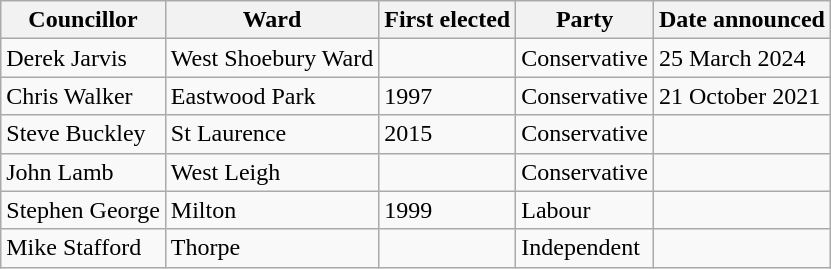<table class="wikitable sortable">
<tr>
<th>Councillor</th>
<th>Ward</th>
<th>First elected</th>
<th>Party</th>
<th>Date announced</th>
</tr>
<tr>
<td>Derek Jarvis</td>
<td>West Shoebury Ward</td>
<td></td>
<td>Conservative</td>
<td>25 March 2024</td>
</tr>
<tr>
<td>Chris Walker</td>
<td>Eastwood Park</td>
<td>1997</td>
<td>Conservative</td>
<td>21 October 2021</td>
</tr>
<tr>
<td>Steve Buckley</td>
<td>St Laurence</td>
<td>2015</td>
<td>Conservative</td>
<td></td>
</tr>
<tr>
<td>John Lamb</td>
<td>West Leigh</td>
<td></td>
<td>Conservative</td>
<td></td>
</tr>
<tr>
<td>Stephen George</td>
<td>Milton</td>
<td>1999</td>
<td>Labour</td>
<td></td>
</tr>
<tr>
<td>Mike Stafford</td>
<td>Thorpe</td>
<td></td>
<td>Independent</td>
<td></td>
</tr>
</table>
